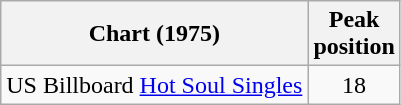<table class="wikitable sortable">
<tr>
<th>Chart (1975)</th>
<th>Peak<br>position</th>
</tr>
<tr>
<td align="left">US  Billboard <a href='#'>Hot Soul Singles</a></td>
<td align="center">18</td>
</tr>
</table>
